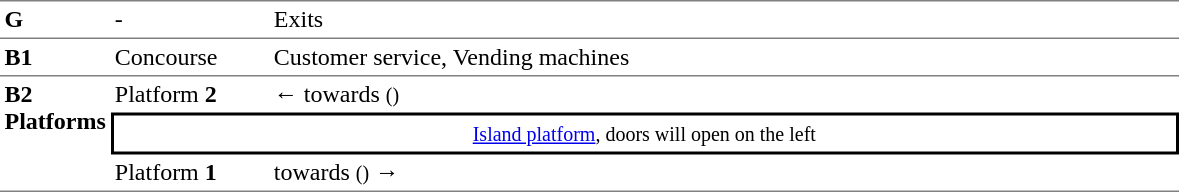<table table border=0 cellspacing=0 cellpadding=3>
<tr>
<td style="border-top:solid 1px gray;" width=50 valign=top><strong>G</strong></td>
<td style="border-top:solid 1px gray;" width=100 valign=top>-</td>
<td style="border-top:solid 1px gray;" width=600 valign=top>Exits</td>
</tr>
<tr>
<td style="border-bottom:solid 1px gray; border-top:solid 1px gray;" valign=top width=50><strong>B1</strong></td>
<td style="border-bottom:solid 1px gray; border-top:solid 1px gray;" valign=top width=100>Concourse<br></td>
<td style="border-bottom:solid 1px gray; border-top:solid 1px gray;" valign=top width=390>Customer service, Vending machines</td>
</tr>
<tr>
<td style="border-bottom:solid 1px gray;" rowspan="3" valign=top><strong>B2<br>Platforms</strong></td>
<td>Platform <span> <strong>2</strong></span></td>
<td>←  towards  <small>()</small></td>
</tr>
<tr>
<td style="border-right:solid 2px black;border-left:solid 2px black;border-top:solid 2px black;border-bottom:solid 2px black;text-align:center;" colspan=2><small><a href='#'>Island platform</a>, doors will open on the left</small></td>
</tr>
<tr>
<td style="border-bottom:solid 1px gray;">Platform <span> <strong>1</strong></span></td>
<td style="border-bottom:solid 1px gray;">  towards  <small>()</small> →</td>
</tr>
</table>
